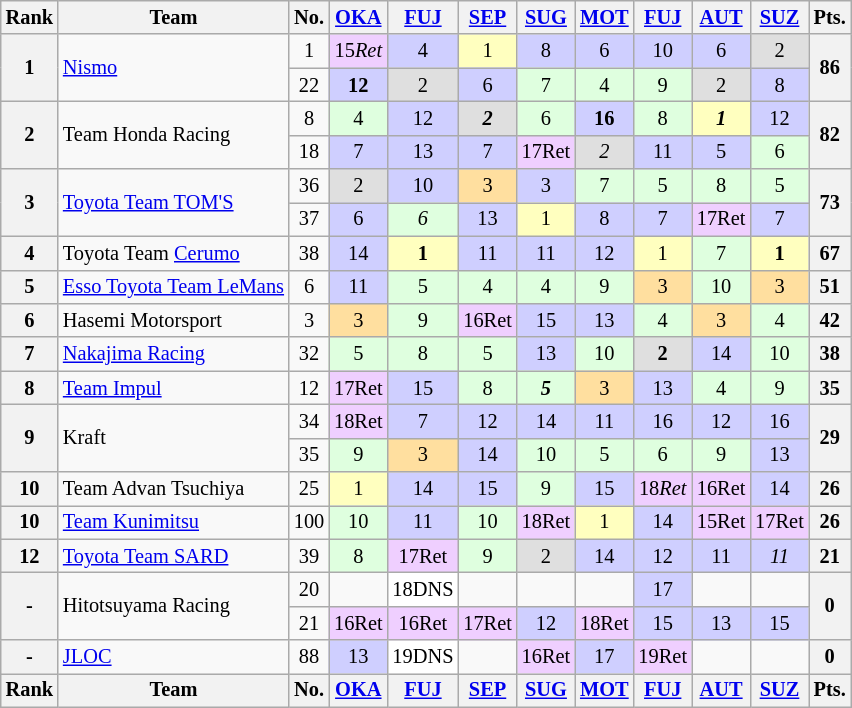<table class="wikitable" style="font-size:85%; text-align:center">
<tr>
<th>Rank</th>
<th>Team</th>
<th>No.</th>
<th><a href='#'>OKA</a><br></th>
<th><a href='#'>FUJ</a><br></th>
<th><a href='#'>SEP</a><br></th>
<th><a href='#'>SUG</a><br></th>
<th><a href='#'>MOT</a><br></th>
<th><a href='#'>FUJ</a><br></th>
<th><a href='#'>AUT</a><br></th>
<th><a href='#'>SUZ</a><br></th>
<th>Pts.</th>
</tr>
<tr>
<th rowspan="2">1</th>
<td rowspan="2" align="left"><a href='#'>Nismo</a></td>
<td>1</td>
<td bgcolor="#EFCFFF"><span>15</span><em>Ret</em></td>
<td bgcolor="#CFCFFF">4</td>
<td bgcolor="#FFFFBF">1</td>
<td bgcolor="#CFCFFF">8</td>
<td bgcolor="#CFCFFF">6</td>
<td bgcolor="#CFCFFF">10</td>
<td bgcolor="#CFCFFF">6</td>
<td bgcolor="#DFDFDF">2</td>
<th rowspan="2">86</th>
</tr>
<tr>
<td>22</td>
<td bgcolor="#CFCFFF"><strong>12</strong></td>
<td bgcolor="#DFDFDF">2</td>
<td bgcolor="#CFCFFF">6</td>
<td bgcolor="#DFFFDF">7</td>
<td bgcolor="#DFFFDF">4</td>
<td bgcolor="#DFFFDF">9</td>
<td bgcolor="#DFDFDF">2</td>
<td bgcolor="#CFCFFF">8</td>
</tr>
<tr>
<th rowspan="2">2</th>
<td rowspan="2" align="left">Team Honda Racing</td>
<td>8</td>
<td bgcolor="#DFFFDF">4</td>
<td bgcolor="#CFCFFF">12</td>
<td bgcolor="#DFDFDF"><strong><em>2</em></strong></td>
<td bgcolor="#DFFFDF">6</td>
<td bgcolor="#CFCFFF"><strong>16</strong></td>
<td bgcolor="#DFFFDF">8</td>
<td bgcolor="#FFFFBF"><strong><em>1</em></strong></td>
<td bgcolor="#CFCFFF">12</td>
<th rowspan="2">82</th>
</tr>
<tr>
<td>18</td>
<td bgcolor="#CFCFFF">7</td>
<td bgcolor="#CFCFFF">13</td>
<td bgcolor="#CFCFFF">7</td>
<td bgcolor="#EFCFFF"><span>17</span>Ret</td>
<td bgcolor="#DFDFDF"><em>2</em></td>
<td bgcolor="#CFCFFF">11</td>
<td bgcolor="#CFCFFF">5</td>
<td bgcolor="#DFFFDF">6</td>
</tr>
<tr>
<th rowspan="2">3</th>
<td rowspan="2" align="left"><a href='#'>Toyota Team TOM'S</a></td>
<td>36</td>
<td bgcolor="#DFDFDF">2</td>
<td bgcolor="#CFCFFF">10</td>
<td bgcolor="#FFDF9F">3</td>
<td bgcolor="#CFCFFF">3</td>
<td bgcolor="#DFFFDF">7</td>
<td bgcolor="#DFFFDF">5</td>
<td bgcolor="#DFFFDF">8</td>
<td bgcolor="#DFFFDF">5</td>
<th rowspan="2">73</th>
</tr>
<tr>
<td>37</td>
<td bgcolor="#CFCFFF">6</td>
<td bgcolor="#DFFFDF"><em>6</em></td>
<td bgcolor="#CFCFFF">13</td>
<td bgcolor="#FFFFBF">1</td>
<td bgcolor="#CFCFFF">8</td>
<td bgcolor="#CFCFFF">7</td>
<td bgcolor="#EFCFFF"><span>17</span>Ret</td>
<td bgcolor="#CFCFFF">7</td>
</tr>
<tr>
<th>4</th>
<td align="left">Toyota Team <a href='#'>Cerumo</a></td>
<td>38</td>
<td bgcolor="#CFCFFF">14</td>
<td bgcolor="#FFFFBF"><strong>1</strong></td>
<td bgcolor="#CFCFFF">11</td>
<td bgcolor="#CFCFFF">11</td>
<td bgcolor="#CFCFFF">12</td>
<td bgcolor="#FFFFBF">1</td>
<td bgcolor="#DFFFDF">7</td>
<td bgcolor="#FFFFBF"><strong>1</strong></td>
<th>67</th>
</tr>
<tr>
<th>5</th>
<td align="left"><a href='#'>Esso Toyota Team LeMans</a></td>
<td>6</td>
<td bgcolor="#CFCFFF">11</td>
<td bgcolor="#DFFFDF">5</td>
<td bgcolor="#DFFFDF">4</td>
<td bgcolor="#DFFFDF">4</td>
<td bgcolor="#DFFFDF">9</td>
<td bgcolor="#FFDF9F">3</td>
<td bgcolor="#DFFFDF">10</td>
<td bgcolor="#FFDF9F">3</td>
<th>51</th>
</tr>
<tr>
<th>6</th>
<td align="left">Hasemi Motorsport</td>
<td>3</td>
<td bgcolor="#FFDF9F">3</td>
<td bgcolor="#DFFFDF">9</td>
<td bgcolor="#EFCFFF"><span>16</span>Ret</td>
<td bgcolor="#CFCFFF">15</td>
<td bgcolor="#CFCFFF">13</td>
<td bgcolor="#DFFFDF">4</td>
<td bgcolor="#FFDF9F">3</td>
<td bgcolor="#DFFFDF">4</td>
<th>42</th>
</tr>
<tr>
<th>7</th>
<td align="left"><a href='#'>Nakajima Racing</a></td>
<td>32</td>
<td bgcolor="#DFFFDF">5</td>
<td bgcolor="#DFFFDF">8</td>
<td bgcolor="#DFFFDF">5</td>
<td bgcolor="#CFCFFF">13</td>
<td bgcolor="#DFFFDF">10</td>
<td bgcolor="#DFDFDF"><strong>2</strong></td>
<td bgcolor="#CFCFFF">14</td>
<td bgcolor="#DFFFDF">10</td>
<th>38</th>
</tr>
<tr>
<th>8</th>
<td align="left"><a href='#'>Team Impul</a></td>
<td>12</td>
<td bgcolor="#EFCFFF"><span>17</span>Ret</td>
<td bgcolor="#CFCFFF">15</td>
<td bgcolor="#DFFFDF">8</td>
<td bgcolor="#DFFFDF"><strong><em>5</em></strong></td>
<td bgcolor="#FFDF9F">3</td>
<td bgcolor="#CFCFFF">13</td>
<td bgcolor="#DFFFDF">4</td>
<td bgcolor="#DFFFDF">9</td>
<th>35</th>
</tr>
<tr>
<th rowspan="2">9</th>
<td rowspan="2" align="left">Kraft</td>
<td>34</td>
<td bgcolor="#EFCFFF"><span>18</span>Ret</td>
<td bgcolor="#CFCFFF">7</td>
<td bgcolor="#CFCFFF">12</td>
<td bgcolor="#CFCFFF">14</td>
<td bgcolor="#CFCFFF">11</td>
<td bgcolor="#CFCFFF">16</td>
<td bgcolor="#CFCFFF">12</td>
<td bgcolor="#CFCFFF">16</td>
<th rowspan="2">29</th>
</tr>
<tr>
<td>35</td>
<td bgcolor="#DFFFDF">9</td>
<td bgcolor="#FFDF9F">3</td>
<td bgcolor="#CFCFFF">14</td>
<td bgcolor="#DFFFDF">10</td>
<td bgcolor="#DFFFDF">5</td>
<td bgcolor="#DFFFDF">6</td>
<td bgcolor="#DFFFDF">9</td>
<td bgcolor="#CFCFFF">13</td>
</tr>
<tr>
<th>10</th>
<td align="left">Team Advan Tsuchiya</td>
<td>25</td>
<td bgcolor="#FFFFBF">1</td>
<td bgcolor="#CFCFFF">14</td>
<td bgcolor="#CFCFFF">15</td>
<td bgcolor="#DFFFDF">9</td>
<td bgcolor="#CFCFFF">15</td>
<td bgcolor="#EFCFFF"><span>18</span><em>Ret</em></td>
<td bgcolor="#EFCFFF"><span>16</span>Ret</td>
<td bgcolor="#CFCFFF">14</td>
<th>26</th>
</tr>
<tr>
<th>10</th>
<td align="left"><a href='#'>Team Kunimitsu</a></td>
<td>100</td>
<td bgcolor="#DFFFDF">10</td>
<td bgcolor="#CFCFFF">11</td>
<td bgcolor="#DFFFDF">10</td>
<td bgcolor="#EFCFFF"><span>18</span>Ret</td>
<td bgcolor="#FFFFBF">1</td>
<td bgcolor="#CFCFFF">14</td>
<td bgcolor="#EFCFFF"><span>15</span>Ret</td>
<td bgcolor="#EFCFFF"><span>17</span>Ret</td>
<th>26</th>
</tr>
<tr>
<th>12</th>
<td align="left"><a href='#'>Toyota Team SARD</a></td>
<td>39</td>
<td bgcolor="#DFFFDF">8</td>
<td bgcolor="#EFCFFF"><span>17</span>Ret</td>
<td bgcolor="#DFFFDF">9</td>
<td bgcolor="#DFDFDF">2</td>
<td bgcolor="#CFCFFF">14</td>
<td bgcolor="#CFCFFF">12</td>
<td bgcolor="#CFCFFF">11</td>
<td bgcolor="#CFCFFF"><em>11</em></td>
<th>21</th>
</tr>
<tr>
<th rowspan="2">-</th>
<td rowspan="2" align="left">Hitotsuyama Racing</td>
<td>20</td>
<td></td>
<td bgcolor="#FFFFFF"><span>18</span>DNS</td>
<td></td>
<td></td>
<td></td>
<td bgcolor="#CFCFFF">17</td>
<td></td>
<td></td>
<th rowspan="2">0</th>
</tr>
<tr>
<td>21</td>
<td bgcolor="#EFCFFF"><span>16</span>Ret</td>
<td bgcolor="#EFCFFF"><span>16</span>Ret</td>
<td bgcolor="#EFCFFF"><span>17</span>Ret</td>
<td bgcolor="#CFCFFF">12</td>
<td bgcolor="#EFCFFF"><span>18</span>Ret</td>
<td bgcolor="#CFCFFF">15</td>
<td bgcolor="#CFCFFF">13</td>
<td bgcolor="#CFCFFF">15</td>
</tr>
<tr>
<th>-</th>
<td align="left"><a href='#'>JLOC</a></td>
<td>88</td>
<td bgcolor="#CFCFFF">13</td>
<td bgcolor="#FFFFFF"><span>19</span>DNS</td>
<td></td>
<td bgcolor="#EFCFFF"><span>16</span>Ret</td>
<td bgcolor="#CFCFFF">17</td>
<td bgcolor="#EFCFFF"><span>19</span>Ret</td>
<td></td>
<td></td>
<th>0</th>
</tr>
<tr>
<th>Rank</th>
<th>Team</th>
<th>No.</th>
<th><a href='#'>OKA</a><br></th>
<th><a href='#'>FUJ</a><br></th>
<th><a href='#'>SEP</a><br></th>
<th><a href='#'>SUG</a><br></th>
<th><a href='#'>MOT</a><br></th>
<th><a href='#'>FUJ</a><br></th>
<th><a href='#'>AUT</a><br></th>
<th><a href='#'>SUZ</a><br></th>
<th>Pts.</th>
</tr>
</table>
